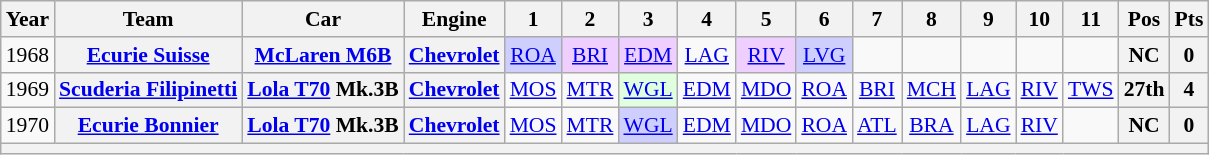<table class="wikitable" style="text-align:center; font-size:90%">
<tr>
<th>Year</th>
<th>Team</th>
<th>Car</th>
<th>Engine</th>
<th>1</th>
<th>2</th>
<th>3</th>
<th>4</th>
<th>5</th>
<th>6</th>
<th>7</th>
<th>8</th>
<th>9</th>
<th>10</th>
<th>11</th>
<th>Pos</th>
<th>Pts</th>
</tr>
<tr>
<td>1968</td>
<th> <a href='#'>Ecurie Suisse</a></th>
<th><a href='#'>McLaren M6B</a></th>
<th><a href='#'>Chevrolet</a></th>
<td style="background:#CFCFFF;"><a href='#'>ROA</a><br></td>
<td style="background:#EFCFFF;"><a href='#'>BRI</a><br></td>
<td style="background:#EFCFFF;"><a href='#'>EDM</a><br></td>
<td><a href='#'>LAG</a></td>
<td style="background:#EFCFFF;"><a href='#'>RIV</a><br></td>
<td style="background:#CFCFFF;"><a href='#'>LVG</a><br></td>
<td></td>
<td></td>
<td></td>
<td></td>
<td></td>
<th>NC</th>
<th>0</th>
</tr>
<tr>
<td>1969</td>
<th> <a href='#'>Scuderia Filipinetti</a></th>
<th><a href='#'>Lola T70</a> Mk.3B</th>
<th><a href='#'>Chevrolet</a></th>
<td><a href='#'>MOS</a></td>
<td><a href='#'>MTR</a></td>
<td style="background:#DFFFDF;"><a href='#'>WGL</a><br></td>
<td><a href='#'>EDM</a></td>
<td><a href='#'>MDO</a></td>
<td><a href='#'>ROA</a></td>
<td><a href='#'>BRI</a></td>
<td><a href='#'>MCH</a></td>
<td><a href='#'>LAG</a></td>
<td><a href='#'>RIV</a></td>
<td><a href='#'>TWS</a></td>
<th>27th</th>
<th>4</th>
</tr>
<tr>
<td>1970</td>
<th> <a href='#'>Ecurie Bonnier</a></th>
<th><a href='#'>Lola T70</a> Mk.3B</th>
<th><a href='#'>Chevrolet</a></th>
<td><a href='#'>MOS</a></td>
<td><a href='#'>MTR</a></td>
<td style="background:#CFCFFF;"><a href='#'>WGL</a><br></td>
<td><a href='#'>EDM</a></td>
<td><a href='#'>MDO</a></td>
<td><a href='#'>ROA</a></td>
<td><a href='#'>ATL</a></td>
<td><a href='#'>BRA</a></td>
<td><a href='#'>LAG</a></td>
<td><a href='#'>RIV</a></td>
<td></td>
<th>NC</th>
<th>0</th>
</tr>
<tr>
<th colspan="17"></th>
</tr>
</table>
